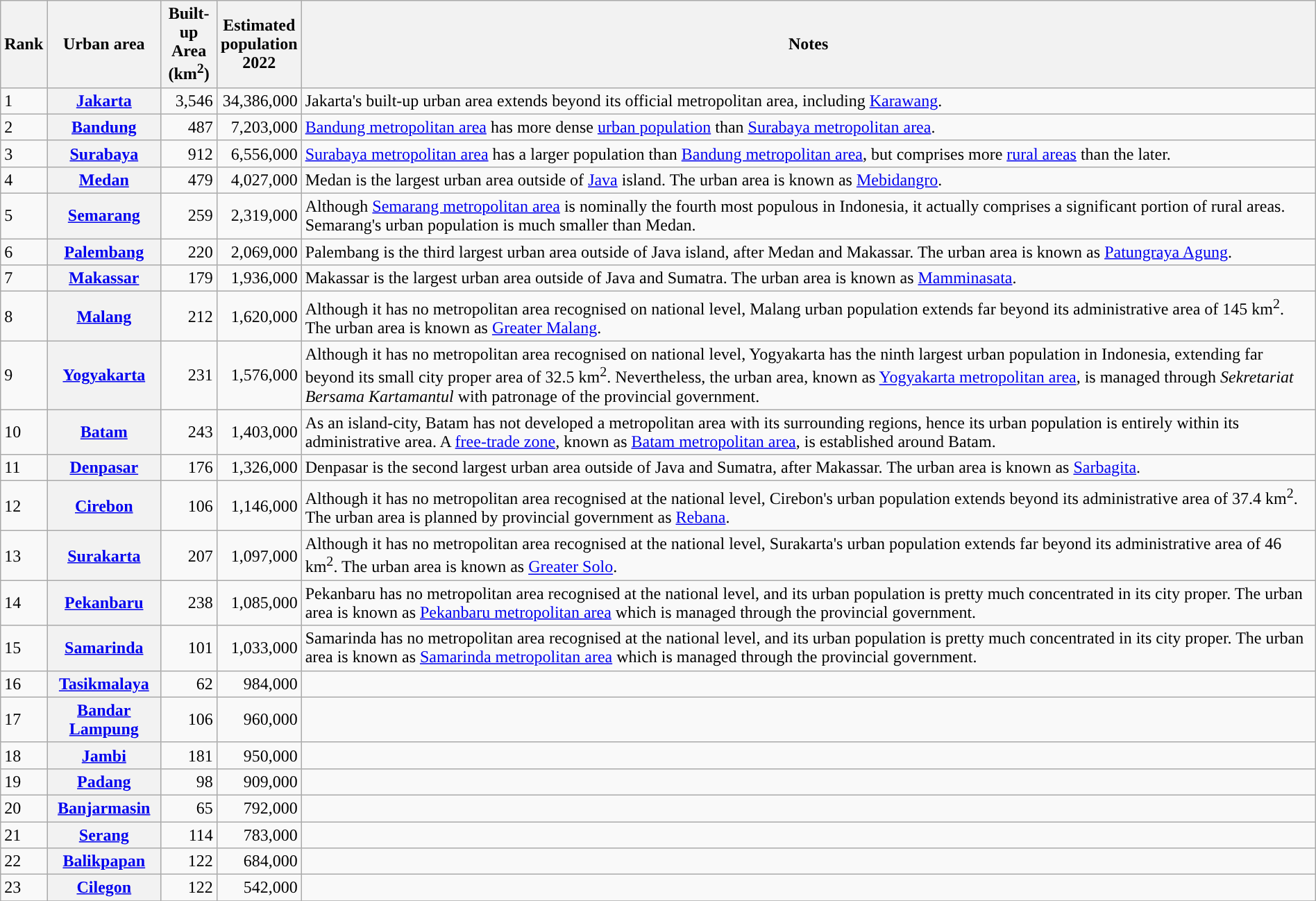<table class="sortable wikitable plainrowheaders" style="width:100%;" style="text-align:center;">
<tr>
<th scope="col">Rank</th>
<th scope="col">Urban area</th>
<th scope="col">Built-up<br>Area<br>(km<sup>2</sup>)</th>
<th scope="col">Estimated<br>population<br>2022</th>
<th scope="col" class="unsortable">Notes</th>
</tr>
<tr>
<td>1</td>
<th scope="row"><a href='#'>Jakarta</a></th>
<td align=right>3,546</td>
<td align=right>34,386,000</td>
<td align=left>Jakarta's built-up urban area extends beyond its official metropolitan area, including <a href='#'>Karawang</a>.</td>
</tr>
<tr>
<td>2</td>
<th scope="row"><a href='#'>Bandung</a></th>
<td align=right>487</td>
<td align=right>7,203,000</td>
<td align=left><a href='#'>Bandung metropolitan area</a> has more dense <a href='#'>urban population</a> than <a href='#'>Surabaya metropolitan area</a>.</td>
</tr>
<tr>
<td>3</td>
<th scope="row"><a href='#'>Surabaya</a></th>
<td align=right>912</td>
<td align=right>6,556,000</td>
<td align=left><a href='#'>Surabaya metropolitan area</a> has a larger population than <a href='#'>Bandung metropolitan area</a>, but comprises more <a href='#'>rural areas</a> than the later.</td>
</tr>
<tr>
<td>4</td>
<th scope="row"><a href='#'>Medan</a></th>
<td align=right>479</td>
<td align="right">4,027,000</td>
<td align=left>Medan is the largest urban area outside of <a href='#'>Java</a> island. The urban area is known as <a href='#'>Mebidangro</a>.</td>
</tr>
<tr>
<td>5</td>
<th scope="row"><a href='#'>Semarang</a></th>
<td align=right>259</td>
<td align="right">2,319,000</td>
<td align=left>Although <a href='#'>Semarang metropolitan area</a> is nominally the fourth most populous in Indonesia, it actually comprises a significant portion of rural areas. Semarang's urban population is much smaller than Medan.</td>
</tr>
<tr>
<td>6</td>
<th scope="row"><a href='#'>Palembang</a></th>
<td align=right>220</td>
<td align="right">2,069,000</td>
<td align=left>Palembang is the third largest urban area outside of Java island, after Medan and Makassar. The urban area is known as <a href='#'>Patungraya Agung</a>.</td>
</tr>
<tr>
<td>7</td>
<th scope="row"><a href='#'>Makassar</a></th>
<td align=right>179</td>
<td align="right">1,936,000</td>
<td align=left>Makassar is the largest urban area outside of Java and Sumatra. The urban area is known as <a href='#'>Mamminasata</a>.</td>
</tr>
<tr>
<td>8</td>
<th scope="row"><a href='#'>Malang</a></th>
<td align=right>212</td>
<td align="right">1,620,000</td>
<td align=left>Although it has no metropolitan area recognised on national level, Malang urban population extends far beyond its administrative area of 145 km<sup>2</sup>. The urban area is known as <a href='#'>Greater Malang</a>.</td>
</tr>
<tr>
<td>9</td>
<th scope="row"><a href='#'>Yogyakarta</a></th>
<td align=right>231</td>
<td align="right">1,576,000</td>
<td align=left>Although it has no metropolitan area recognised on national level, Yogyakarta has the ninth largest urban population in Indonesia, extending far beyond its small city proper area of 32.5 km<sup>2</sup>. Nevertheless, the urban area, known as <a href='#'>Yogyakarta metropolitan area</a>, is managed through <em>Sekretariat Bersama Kartamantul</em> with patronage of the provincial government.</td>
</tr>
<tr>
<td>10</td>
<th scope="row"><a href='#'>Batam</a></th>
<td align=right>243</td>
<td align="right">1,403,000</td>
<td align=left>As an island-city, Batam has not developed a metropolitan area with its surrounding regions, hence its urban population is entirely within its administrative area. A <a href='#'>free-trade zone</a>, known as <a href='#'>Batam metropolitan area</a>, is established around Batam.</td>
</tr>
<tr>
<td>11</td>
<th scope="row"><a href='#'>Denpasar</a></th>
<td align=right>176</td>
<td align="right">1,326,000</td>
<td align=left>Denpasar is the second largest urban area outside of Java and Sumatra, after Makassar. The urban area is known as <a href='#'>Sarbagita</a>.</td>
</tr>
<tr>
<td>12</td>
<th scope="row"><a href='#'>Cirebon</a></th>
<td align=right>106</td>
<td align="right">1,146,000</td>
<td align=left>Although it has no metropolitan area recognised at the national level, Cirebon's urban population extends beyond its administrative area of 37.4 km<sup>2</sup>. The urban area is planned by provincial government as <a href='#'>Rebana</a>.</td>
</tr>
<tr>
<td>13</td>
<th scope="row"><a href='#'>Surakarta</a></th>
<td align=right>207</td>
<td align="right">1,097,000</td>
<td align=left>Although it has no metropolitan area recognised at the national level, Surakarta's urban population extends far beyond its administrative area of 46 km<sup>2</sup>. The urban area is known as <a href='#'>Greater Solo</a>.</td>
</tr>
<tr>
<td>14</td>
<th scope="row"><a href='#'>Pekanbaru</a></th>
<td align=right>238</td>
<td align="right">1,085,000</td>
<td align=left>Pekanbaru has no metropolitan area recognised at the national level, and its urban population is pretty much concentrated in its city proper. The urban area is known as <a href='#'>Pekanbaru metropolitan area</a> which is managed through the provincial government.</td>
</tr>
<tr>
<td>15</td>
<th scope="row"><a href='#'>Samarinda</a></th>
<td align=right>101</td>
<td align="right">1,033,000</td>
<td align=left>Samarinda has no metropolitan area recognised at the national level, and its urban population is pretty much concentrated in its city proper. The urban area is known as <a href='#'>Samarinda metropolitan area</a> which is managed through the provincial government.</td>
</tr>
<tr>
<td>16</td>
<th scope="row"><a href='#'>Tasikmalaya</a></th>
<td align=right>62</td>
<td align="right">984,000</td>
<td align=left></td>
</tr>
<tr>
<td>17</td>
<th scope="row"><a href='#'>Bandar Lampung</a></th>
<td align=right>106</td>
<td align="right">960,000</td>
<td align=left></td>
</tr>
<tr>
<td>18</td>
<th scope="row"><a href='#'>Jambi</a></th>
<td align=right>181</td>
<td align="right">950,000</td>
<td align=left></td>
</tr>
<tr>
<td>19</td>
<th scope="row"><a href='#'>Padang</a></th>
<td align=right>98</td>
<td align="right">909,000</td>
<td align=left></td>
</tr>
<tr>
<td>20</td>
<th scope="row"><a href='#'>Banjarmasin</a></th>
<td align=right>65</td>
<td align="right">792,000</td>
<td align=left></td>
</tr>
<tr>
<td>21</td>
<th scope="row"><a href='#'>Serang</a></th>
<td align=right>114</td>
<td align="right">783,000</td>
<td align=left></td>
</tr>
<tr>
<td>22</td>
<th scope="row"><a href='#'>Balikpapan</a></th>
<td align=right>122</td>
<td align="right">684,000</td>
<td align=left></td>
</tr>
<tr>
<td>23</td>
<th scope="row"><a href='#'>Cilegon</a></th>
<td align=right>122</td>
<td align="right">542,000</td>
<td align=left></td>
</tr>
<tr>
</tr>
</table>
